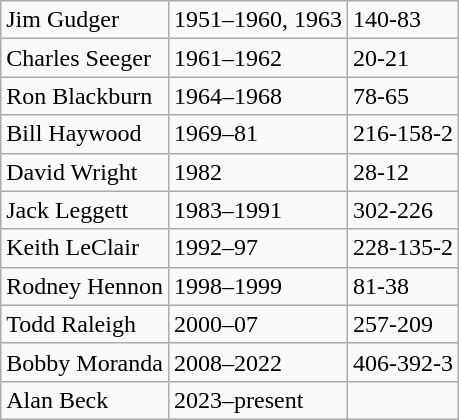<table class="wikitable">
<tr>
<td>Jim Gudger</td>
<td>1951–1960, 1963</td>
<td>140-83</td>
</tr>
<tr>
<td>Charles Seeger</td>
<td>1961–1962</td>
<td>20-21</td>
</tr>
<tr>
<td>Ron Blackburn</td>
<td>1964–1968</td>
<td>78-65</td>
</tr>
<tr>
<td>Bill Haywood</td>
<td>1969–81</td>
<td>216-158-2</td>
</tr>
<tr>
<td>David Wright</td>
<td>1982</td>
<td>28-12</td>
</tr>
<tr>
<td>Jack Leggett</td>
<td>1983–1991</td>
<td>302-226</td>
</tr>
<tr>
<td>Keith LeClair</td>
<td>1992–97</td>
<td>228-135-2</td>
</tr>
<tr>
<td>Rodney Hennon</td>
<td>1998–1999</td>
<td>81-38</td>
</tr>
<tr>
<td>Todd Raleigh</td>
<td>2000–07</td>
<td>257-209</td>
</tr>
<tr>
<td>Bobby Moranda</td>
<td>2008–2022</td>
<td>406-392-3</td>
</tr>
<tr>
<td>Alan Beck</td>
<td>2023–present</td>
<td></td>
</tr>
</table>
